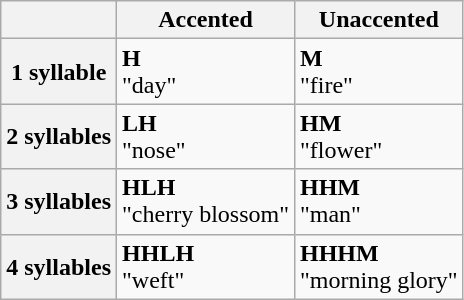<table class="wikitable">
<tr>
<th></th>
<th>Accented</th>
<th>Unaccented</th>
</tr>
<tr>
<th>1 syllable</th>
<td><strong>H</strong><br>  "day"</td>
<td><strong>M</strong><br>  "fire"</td>
</tr>
<tr>
<th>2 syllables</th>
<td><strong>LH</strong><br>  "nose"</td>
<td><strong>HM</strong><br>  "flower"</td>
</tr>
<tr>
<th>3 syllables</th>
<td><strong>HLH</strong><br>  "cherry blossom"</td>
<td><strong>HHM</strong><br>  "man"</td>
</tr>
<tr>
<th>4 syllables</th>
<td><strong>HHLH</strong><br>  "weft"</td>
<td><strong>HHHM</strong><br>  "morning glory"</td>
</tr>
</table>
